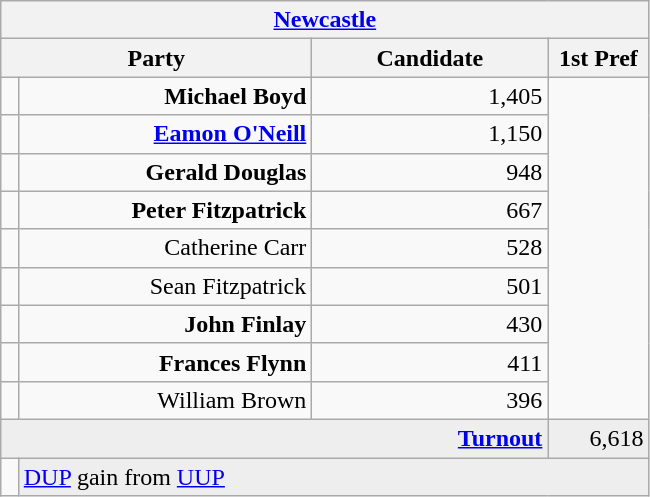<table class="wikitable">
<tr>
<th colspan="4" align="center"><a href='#'>Newcastle</a></th>
</tr>
<tr>
<th colspan="2" align="center" width=200>Party</th>
<th width=150>Candidate</th>
<th width=60>1st Pref</th>
</tr>
<tr>
<td></td>
<td align="right"><strong>Michael Boyd</strong></td>
<td align="right">1,405</td>
</tr>
<tr>
<td></td>
<td align="right"><strong><a href='#'>Eamon O'Neill</a></strong></td>
<td align="right">1,150</td>
</tr>
<tr>
<td></td>
<td align="right"><strong>Gerald Douglas</strong></td>
<td align="right">948</td>
</tr>
<tr>
<td></td>
<td align="right"><strong>Peter Fitzpatrick</strong></td>
<td align="right">667</td>
</tr>
<tr>
<td></td>
<td align="right">Catherine Carr</td>
<td align="right">528</td>
</tr>
<tr>
<td></td>
<td align="right">Sean Fitzpatrick</td>
<td align="right">501</td>
</tr>
<tr>
<td></td>
<td align="right"><strong>John Finlay</strong></td>
<td align="right">430</td>
</tr>
<tr>
<td></td>
<td align="right"><strong>Frances Flynn</strong></td>
<td align="right">411</td>
</tr>
<tr>
<td></td>
<td align="right">William Brown</td>
<td align="right">396</td>
</tr>
<tr bgcolor="EEEEEE">
<td colspan=3 align="right"><strong><a href='#'>Turnout</a></strong></td>
<td align="right">6,618</td>
</tr>
<tr>
<td bgcolor=></td>
<td colspan=3 bgcolor="EEEEEE"><a href='#'>DUP</a> gain from <a href='#'>UUP</a></td>
</tr>
</table>
